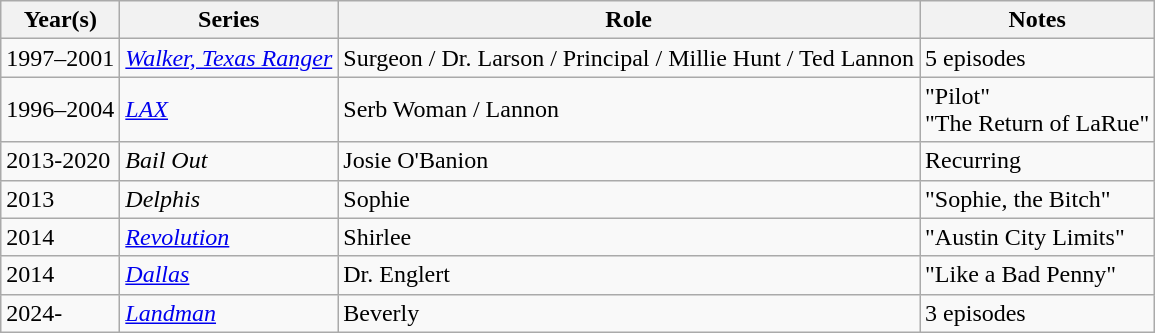<table class="wikitable sortable">
<tr>
<th>Year(s)</th>
<th>Series</th>
<th>Role</th>
<th class=unsortable>Notes</th>
</tr>
<tr>
<td>1997–2001</td>
<td><em><a href='#'>Walker, Texas Ranger</a></em></td>
<td>Surgeon / Dr. Larson / Principal / Millie Hunt / Ted Lannon</td>
<td>5 episodes</td>
</tr>
<tr>
<td>1996–2004</td>
<td><em><a href='#'>LAX</a></em></td>
<td>Serb Woman / Lannon</td>
<td>"Pilot"<br>"The Return of LaRue"</td>
</tr>
<tr>
<td>2013-2020</td>
<td><em>Bail Out</em></td>
<td>Josie O'Banion</td>
<td>Recurring</td>
</tr>
<tr>
<td>2013</td>
<td><em>Delphis</em></td>
<td>Sophie</td>
<td>"Sophie, the Bitch"</td>
</tr>
<tr>
<td>2014</td>
<td><em><a href='#'>Revolution</a></em></td>
<td>Shirlee</td>
<td>"Austin City Limits"</td>
</tr>
<tr>
<td>2014</td>
<td><em><a href='#'>Dallas</a></em></td>
<td>Dr. Englert</td>
<td>"Like a Bad Penny"</td>
</tr>
<tr>
<td>2024-</td>
<td><em><a href='#'>Landman</a></em></td>
<td>Beverly</td>
<td>3 episodes</td>
</tr>
</table>
